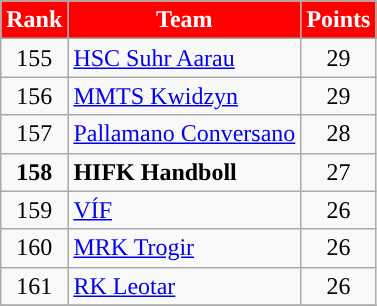<table class="wikitable" style="text-align: center">
<tr>
<th style="color:#FFFFFF; background:#FF0000">Rank</th>
<th style="color:#FFFFFF; background:#FF0000">Team</th>
<th style="color:#FFFFFF; background:#FF0000">Points</th>
</tr>
<tr>
<td>155</td>
<td align=left> <a href='#'>HSC Suhr Aarau</a></td>
<td>29</td>
</tr>
<tr>
<td>156</td>
<td align=left> <a href='#'>MMTS Kwidzyn</a></td>
<td>29</td>
</tr>
<tr>
<td>157</td>
<td align=left> <a href='#'>Pallamano Conversano</a></td>
<td>28</td>
</tr>
<tr>
<td><strong>158</strong></td>
<td align=left> <strong>HIFK Handboll</strong></td>
<td>27</td>
</tr>
<tr>
<td>159</td>
<td align=left> <a href='#'>VÍF</a></td>
<td>26</td>
</tr>
<tr>
<td>160</td>
<td align=left> <a href='#'>MRK Trogir</a></td>
<td>26</td>
</tr>
<tr>
<td>161</td>
<td align=left> <a href='#'>RK Leotar</a></td>
<td>26</td>
</tr>
<tr>
</tr>
</table>
